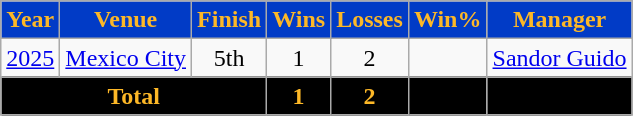<table class="wikitable sortable plainrowheaders" style="text-align:center;">
<tr>
<th scope="col" style="background-color:#013BC6; color:#FDB827;">Year</th>
<th scope="col" style="background-color:#013BC6; color:#FDB827;">Venue</th>
<th scope="col" style="background-color:#013BC6; color:#FDB827;">Finish</th>
<th scope="col" style="background-color:#013BC6; color:#FDB827;">Wins</th>
<th scope="col" style="background-color:#013BC6; color:#FDB827;">Losses</th>
<th scope="col" style="background-color:#013BC6; color:#FDB827;">Win%</th>
<th scope="col" style="background-color:#013BC6; color:#FDB827;">Manager</th>
</tr>
<tr>
<td><a href='#'>2025</a></td>
<td align=left> <a href='#'>Mexico City</a></td>
<td>5th</td>
<td>1</td>
<td>2</td>
<td></td>
<td align=left> <a href='#'>Sandor Guido</a></td>
</tr>
<tr style="text-align:center; background-color:#000000; color:#FDB827;">
<td colspan="3"><strong>Total</strong></td>
<td><strong>1</strong></td>
<td><strong>2</strong></td>
<td><strong></strong></td>
<td></td>
</tr>
</table>
